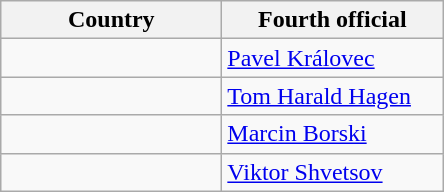<table class="wikitable">
<tr>
<th width=140>Country</th>
<th width=140>Fourth official</th>
</tr>
<tr>
<td></td>
<td><a href='#'>Pavel Královec</a></td>
</tr>
<tr>
<td></td>
<td><a href='#'>Tom Harald Hagen</a></td>
</tr>
<tr>
<td></td>
<td><a href='#'>Marcin Borski</a></td>
</tr>
<tr>
<td></td>
<td><a href='#'>Viktor Shvetsov</a></td>
</tr>
</table>
